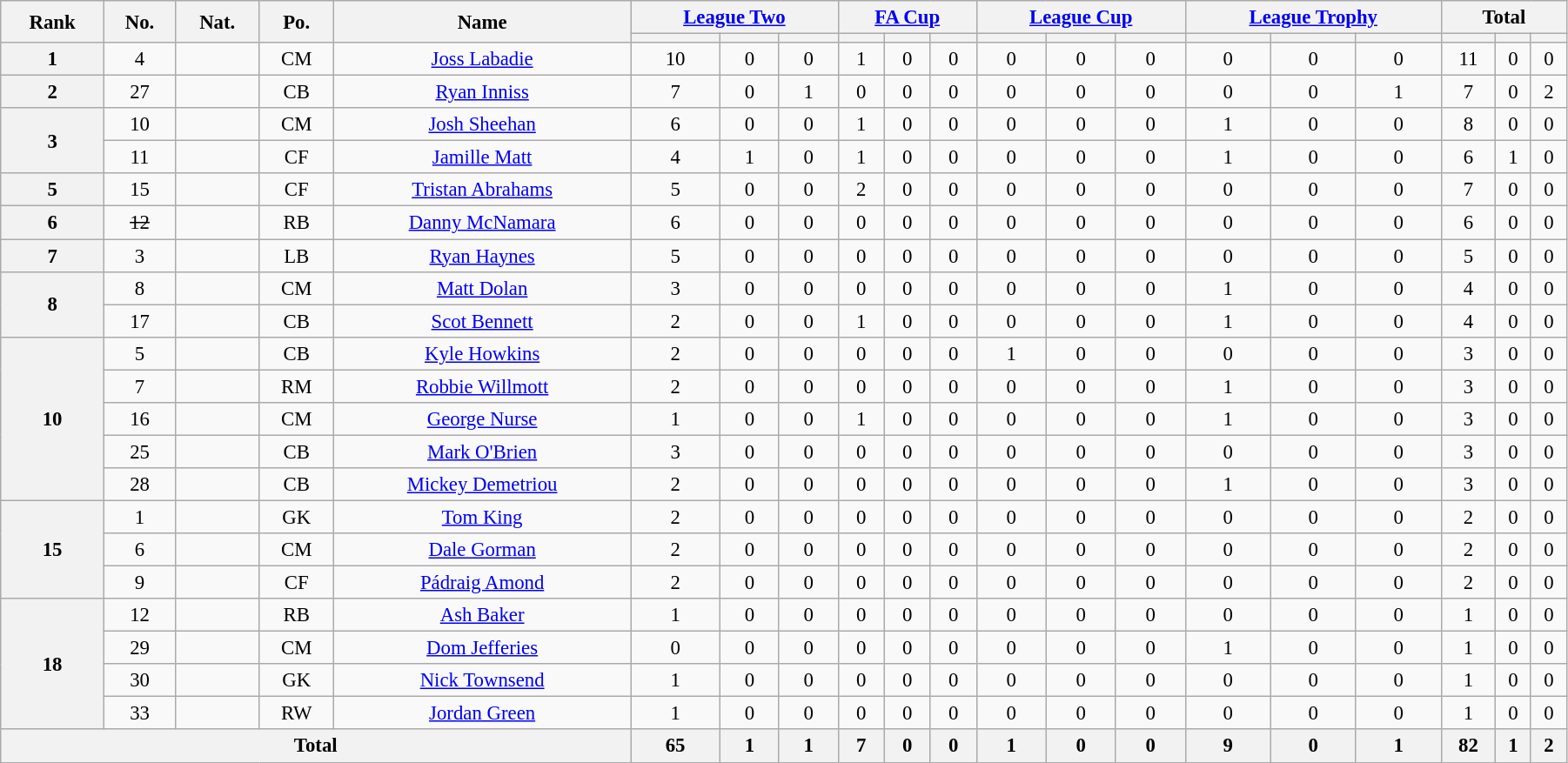<table class="wikitable" style="text-align:center; font-size:95%; width:95%;">
<tr>
<th rowspan=2>Rank</th>
<th rowspan=2>No.</th>
<th rowspan=2>Nat.</th>
<th rowspan=2>Po.</th>
<th rowspan=2>Name</th>
<th colspan=3><a href='#'>League Two</a></th>
<th colspan=3><a href='#'>FA Cup</a></th>
<th colspan=3><a href='#'>League Cup</a></th>
<th colspan=3><a href='#'>League Trophy</a></th>
<th colspan=3>Total</th>
</tr>
<tr>
<th></th>
<th></th>
<th></th>
<th></th>
<th></th>
<th></th>
<th></th>
<th></th>
<th></th>
<th></th>
<th></th>
<th></th>
<th></th>
<th></th>
<th></th>
</tr>
<tr>
<th rowspan=1>1</th>
<td>4</td>
<td></td>
<td>CM</td>
<td><a href='#'>Joss Labadie</a></td>
<td>10</td>
<td>0</td>
<td>0</td>
<td>1</td>
<td>0</td>
<td>0</td>
<td>0</td>
<td>0</td>
<td>0</td>
<td>0</td>
<td>0</td>
<td>0</td>
<td>11</td>
<td>0</td>
<td>0</td>
</tr>
<tr>
<th rowspan=1>2</th>
<td>27</td>
<td></td>
<td>CB</td>
<td><a href='#'>Ryan Inniss</a></td>
<td>7</td>
<td>0</td>
<td>1</td>
<td>0</td>
<td>0</td>
<td>0</td>
<td>0</td>
<td>0</td>
<td>0</td>
<td>0</td>
<td>0</td>
<td>1</td>
<td>7</td>
<td>0</td>
<td>2</td>
</tr>
<tr>
<th rowspan=2>3</th>
<td>10</td>
<td></td>
<td>CM</td>
<td><a href='#'>Josh Sheehan</a></td>
<td>6</td>
<td>0</td>
<td>0</td>
<td>1</td>
<td>0</td>
<td>0</td>
<td>0</td>
<td>0</td>
<td>0</td>
<td>1</td>
<td>0</td>
<td>0</td>
<td>8</td>
<td>0</td>
<td>0</td>
</tr>
<tr>
<td>11</td>
<td></td>
<td>CF</td>
<td><a href='#'>Jamille Matt</a></td>
<td>4</td>
<td>1</td>
<td>0</td>
<td>1</td>
<td>0</td>
<td>0</td>
<td>0</td>
<td>0</td>
<td>0</td>
<td>1</td>
<td>0</td>
<td>0</td>
<td>6</td>
<td>1</td>
<td>0</td>
</tr>
<tr>
<th rowspan=1>5</th>
<td>15</td>
<td></td>
<td>CF</td>
<td><a href='#'>Tristan Abrahams</a></td>
<td>5</td>
<td>0</td>
<td>0</td>
<td>2</td>
<td>0</td>
<td>0</td>
<td>0</td>
<td>0</td>
<td>0</td>
<td>0</td>
<td>0</td>
<td>0</td>
<td>7</td>
<td>0</td>
<td>0</td>
</tr>
<tr>
<th rowspan=1>6</th>
<td><s>12</s></td>
<td></td>
<td>RB</td>
<td><a href='#'>Danny McNamara</a></td>
<td>6</td>
<td>0</td>
<td>0</td>
<td>0</td>
<td>0</td>
<td>0</td>
<td>0</td>
<td>0</td>
<td>0</td>
<td>0</td>
<td>0</td>
<td>0</td>
<td>6</td>
<td>0</td>
<td>0</td>
</tr>
<tr>
<th rowspan=1>7</th>
<td>3</td>
<td></td>
<td>LB</td>
<td><a href='#'>Ryan Haynes</a></td>
<td>5</td>
<td>0</td>
<td>0</td>
<td>0</td>
<td>0</td>
<td>0</td>
<td>0</td>
<td>0</td>
<td>0</td>
<td>0</td>
<td>0</td>
<td>0</td>
<td>5</td>
<td>0</td>
<td>0</td>
</tr>
<tr>
<th rowspan=2>8</th>
<td>8</td>
<td></td>
<td>CM</td>
<td><a href='#'>Matt Dolan</a></td>
<td>3</td>
<td>0</td>
<td>0</td>
<td>0</td>
<td>0</td>
<td>0</td>
<td>0</td>
<td>0</td>
<td>0</td>
<td>1</td>
<td>0</td>
<td>0</td>
<td>4</td>
<td>0</td>
<td>0</td>
</tr>
<tr>
<td>17</td>
<td></td>
<td>CB</td>
<td><a href='#'>Scot Bennett</a></td>
<td>2</td>
<td>0</td>
<td>0</td>
<td>1</td>
<td>0</td>
<td>0</td>
<td>0</td>
<td>0</td>
<td>0</td>
<td>1</td>
<td>0</td>
<td>0</td>
<td>4</td>
<td>0</td>
<td>0</td>
</tr>
<tr>
<th rowspan=5>10</th>
<td>5</td>
<td></td>
<td>CB</td>
<td><a href='#'>Kyle Howkins</a></td>
<td>2</td>
<td>0</td>
<td>0</td>
<td>0</td>
<td>0</td>
<td>0</td>
<td>1</td>
<td>0</td>
<td>0</td>
<td>0</td>
<td>0</td>
<td>0</td>
<td>3</td>
<td>0</td>
<td>0</td>
</tr>
<tr>
<td>7</td>
<td></td>
<td>RM</td>
<td><a href='#'>Robbie Willmott</a></td>
<td>2</td>
<td>0</td>
<td>0</td>
<td>0</td>
<td>0</td>
<td>0</td>
<td>0</td>
<td>0</td>
<td>0</td>
<td>1</td>
<td>0</td>
<td>0</td>
<td>3</td>
<td>0</td>
<td>0</td>
</tr>
<tr>
<td>16</td>
<td></td>
<td>CM</td>
<td><a href='#'>George Nurse</a></td>
<td>1</td>
<td>0</td>
<td>0</td>
<td>1</td>
<td>0</td>
<td>0</td>
<td>0</td>
<td>0</td>
<td>0</td>
<td>1</td>
<td>0</td>
<td>0</td>
<td>3</td>
<td>0</td>
<td>0</td>
</tr>
<tr>
<td>25</td>
<td></td>
<td>CB</td>
<td><a href='#'>Mark O'Brien</a></td>
<td>3</td>
<td>0</td>
<td>0</td>
<td>0</td>
<td>0</td>
<td>0</td>
<td>0</td>
<td>0</td>
<td>0</td>
<td>0</td>
<td>0</td>
<td>0</td>
<td>3</td>
<td>0</td>
<td>0</td>
</tr>
<tr>
<td>28</td>
<td></td>
<td>CB</td>
<td><a href='#'>Mickey Demetriou</a></td>
<td>2</td>
<td>0</td>
<td>0</td>
<td>0</td>
<td>0</td>
<td>0</td>
<td>0</td>
<td>0</td>
<td>0</td>
<td>1</td>
<td>0</td>
<td>0</td>
<td>3</td>
<td>0</td>
<td>0</td>
</tr>
<tr>
<th rowspan=3>15</th>
<td>1</td>
<td></td>
<td>GK</td>
<td><a href='#'>Tom King</a></td>
<td>2</td>
<td>0</td>
<td>0</td>
<td>0</td>
<td>0</td>
<td>0</td>
<td>0</td>
<td>0</td>
<td>0</td>
<td>0</td>
<td>0</td>
<td>0</td>
<td>2</td>
<td>0</td>
<td>0</td>
</tr>
<tr>
<td>6</td>
<td></td>
<td>CM</td>
<td><a href='#'>Dale Gorman</a></td>
<td>2</td>
<td>0</td>
<td>0</td>
<td>0</td>
<td>0</td>
<td>0</td>
<td>0</td>
<td>0</td>
<td>0</td>
<td>0</td>
<td>0</td>
<td>0</td>
<td>2</td>
<td>0</td>
<td>0</td>
</tr>
<tr>
<td>9</td>
<td></td>
<td>CF</td>
<td><a href='#'>Pádraig Amond</a></td>
<td>2</td>
<td>0</td>
<td>0</td>
<td>0</td>
<td>0</td>
<td>0</td>
<td>0</td>
<td>0</td>
<td>0</td>
<td>0</td>
<td>0</td>
<td>0</td>
<td>2</td>
<td>0</td>
<td>0</td>
</tr>
<tr>
<th rowspan=4>18</th>
<td>12</td>
<td></td>
<td>RB</td>
<td><a href='#'>Ash Baker</a></td>
<td>1</td>
<td>0</td>
<td>0</td>
<td>0</td>
<td>0</td>
<td>0</td>
<td>0</td>
<td>0</td>
<td>0</td>
<td>0</td>
<td>0</td>
<td>0</td>
<td>1</td>
<td>0</td>
<td>0</td>
</tr>
<tr>
<td>29</td>
<td></td>
<td>CM</td>
<td><a href='#'>Dom Jefferies</a></td>
<td>0</td>
<td>0</td>
<td>0</td>
<td>0</td>
<td>0</td>
<td>0</td>
<td>0</td>
<td>0</td>
<td>0</td>
<td>1</td>
<td>0</td>
<td>0</td>
<td>1</td>
<td>0</td>
<td>0</td>
</tr>
<tr>
<td>30</td>
<td></td>
<td>GK</td>
<td><a href='#'>Nick Townsend</a></td>
<td>1</td>
<td>0</td>
<td>0</td>
<td>0</td>
<td>0</td>
<td>0</td>
<td>0</td>
<td>0</td>
<td>0</td>
<td>0</td>
<td>0</td>
<td>0</td>
<td>1</td>
<td>0</td>
<td>0</td>
</tr>
<tr>
<td>33</td>
<td></td>
<td>RW</td>
<td><a href='#'>Jordan Green</a></td>
<td>1</td>
<td>0</td>
<td>0</td>
<td>0</td>
<td>0</td>
<td>0</td>
<td>0</td>
<td>0</td>
<td>0</td>
<td>0</td>
<td>0</td>
<td>0</td>
<td>1</td>
<td>0</td>
<td>0</td>
</tr>
<tr>
<th colspan=5>Total</th>
<th>65</th>
<th>1</th>
<th>1</th>
<th>7</th>
<th>0</th>
<th>0</th>
<th>1</th>
<th>0</th>
<th>0</th>
<th>9</th>
<th>0</th>
<th>1</th>
<th>82</th>
<th>1</th>
<th>2</th>
</tr>
</table>
